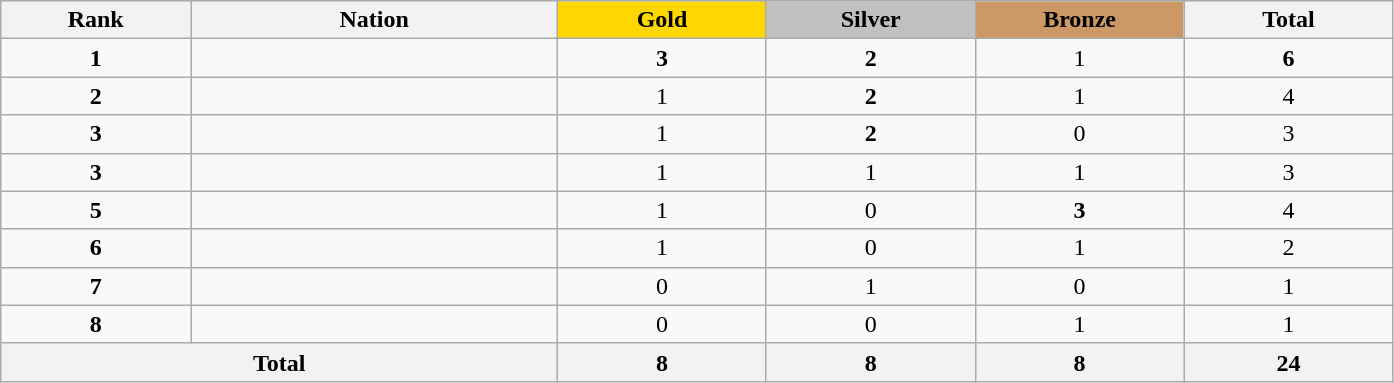<table class="wikitable collapsible autocollapse plainrowheaders" width=73.5% style="text-align:center;">
<tr style="background-color:#EDEDED;">
<th width=100px class="hintergrundfarbe5">Rank</th>
<th width=200px class="hintergrundfarbe6">Nation</th>
<th style="background:    gold; width:15%">Gold</th>
<th style="background:  silver; width:15%">Silver</th>
<th style="background: #CC9966; width:15%">Bronze</th>
<th class="hintergrundfarbe6" style="width:15%">Total</th>
</tr>
<tr>
<td><strong>1</strong></td>
<td align=left></td>
<td><strong>3</strong></td>
<td><strong>2</strong></td>
<td>1</td>
<td><strong>6</strong></td>
</tr>
<tr>
<td><strong>2</strong></td>
<td align=left></td>
<td>1</td>
<td><strong>2</strong></td>
<td>1</td>
<td>4</td>
</tr>
<tr>
<td><strong>3</strong></td>
<td align=left></td>
<td>1</td>
<td><strong>2</strong></td>
<td>0</td>
<td>3</td>
</tr>
<tr>
<td><strong>3</strong></td>
<td align=left></td>
<td>1</td>
<td>1</td>
<td>1</td>
<td>3</td>
</tr>
<tr>
<td><strong>5</strong></td>
<td align=left></td>
<td>1</td>
<td>0</td>
<td><strong>3</strong></td>
<td>4</td>
</tr>
<tr>
<td><strong>6</strong></td>
<td align=left></td>
<td>1</td>
<td>0</td>
<td>1</td>
<td>2</td>
</tr>
<tr>
<td><strong>7</strong></td>
<td align=left></td>
<td>0</td>
<td>1</td>
<td>0</td>
<td>1</td>
</tr>
<tr>
<td><strong>8</strong></td>
<td align=left></td>
<td>0</td>
<td>0</td>
<td>1</td>
<td>1</td>
</tr>
<tr>
<th colspan=2>Total</th>
<th>8</th>
<th>8</th>
<th>8</th>
<th>24</th>
</tr>
</table>
